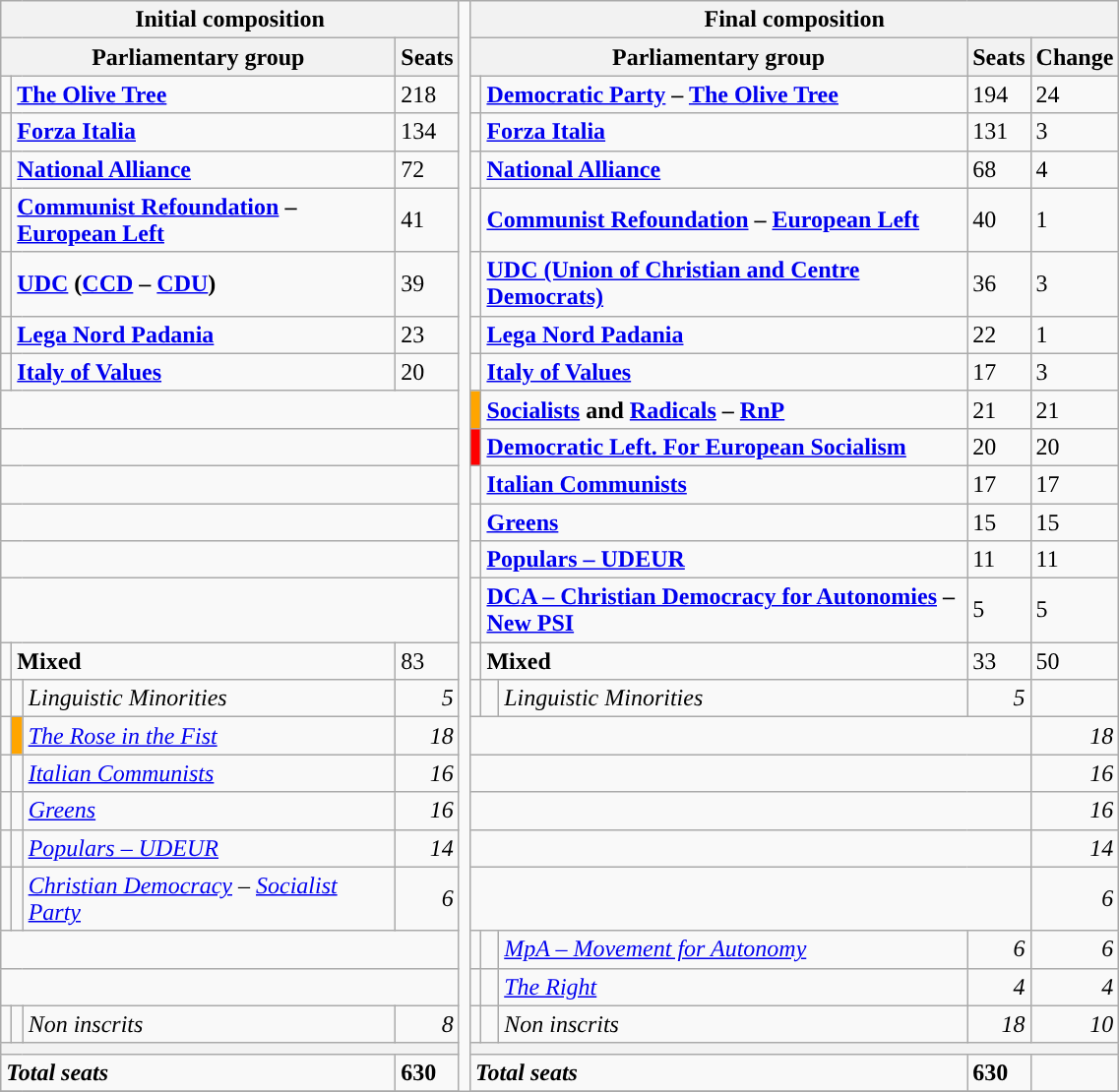<table class="wikitable" style="width : 60%;">
<tr>
<th colspan="4">Initial composition</th>
<td rowspan="30" style="width : 1%;"></td>
<th colspan="5">Final composition</th>
</tr>
<tr>
<th colspan="3">Parliamentary group</th>
<th>Seats</th>
<th colspan="3">Parliamentary group</th>
<th>Seats</th>
<th>Change</th>
</tr>
<tr>
<td></td>
<td colspan = "2"><strong><a href='#'>The Olive Tree</a></strong></td>
<td>218</td>
<td></td>
<td colspan = "2"><strong><a href='#'>Democratic Party</a> – <a href='#'>The Olive Tree</a></strong></td>
<td>194</td>
<td> 24</td>
</tr>
<tr>
<td></td>
<td colspan = "2"><strong><a href='#'>Forza Italia</a></strong></td>
<td>134</td>
<td></td>
<td colspan = "2"><strong><a href='#'>Forza Italia</a></strong></td>
<td>131</td>
<td> 3</td>
</tr>
<tr>
<td></td>
<td colspan = "2"><strong><a href='#'>National Alliance</a></strong></td>
<td>72</td>
<td></td>
<td colspan = "2"><strong><a href='#'>National Alliance</a></strong></td>
<td>68</td>
<td> 4</td>
</tr>
<tr>
<td></td>
<td colspan = "2"><strong><a href='#'>Communist Refoundation</a> – <a href='#'>European Left</a></strong></td>
<td>41</td>
<td></td>
<td colspan = "2"><strong><a href='#'>Communist Refoundation</a> – <a href='#'>European Left</a></strong></td>
<td>40</td>
<td> 1</td>
</tr>
<tr>
<td></td>
<td colspan = "2"><strong><a href='#'>UDC</a> (<a href='#'>CCD</a> – <a href='#'>CDU</a>)</strong></td>
<td>39</td>
<td></td>
<td colspan = "2"><strong><a href='#'>UDC (Union of Christian and Centre Democrats)</a></strong></td>
<td>36</td>
<td> 3</td>
</tr>
<tr>
<td></td>
<td colspan = "2"><strong><a href='#'>Lega Nord Padania</a></strong></td>
<td>23</td>
<td></td>
<td colspan = "2"><strong><a href='#'>Lega Nord Padania</a></strong></td>
<td>22</td>
<td> 1</td>
</tr>
<tr>
<td></td>
<td colspan = "2"><strong><a href='#'>Italy of Values</a></strong></td>
<td>20</td>
<td></td>
<td colspan = "2"><strong><a href='#'>Italy of Values</a></strong></td>
<td>17</td>
<td> 3</td>
</tr>
<tr>
<td colspan = "4"></td>
<td bgcolor="orange" width=1%></td>
<td colspan = "2"><strong><a href='#'>Socialists</a> and <a href='#'>Radicals</a> – <a href='#'>RnP</a></strong></td>
<td>21</td>
<td> 21</td>
</tr>
<tr>
<td colspan = "4"></td>
<td bgcolor="red" width=1%></td>
<td colspan = "2"><strong><a href='#'>Democratic Left. For European Socialism</a></strong></td>
<td>20</td>
<td> 20</td>
</tr>
<tr>
<td colspan = "4"></td>
<td></td>
<td colspan = "2"><strong><a href='#'>Italian Communists</a></strong></td>
<td>17</td>
<td> 17</td>
</tr>
<tr>
<td colspan = "4"></td>
<td></td>
<td colspan = "2"><strong><a href='#'>Greens</a></strong></td>
<td>15</td>
<td> 15</td>
</tr>
<tr>
<td colspan = "4"></td>
<td></td>
<td colspan = "2"><strong><a href='#'>Populars – UDEUR</a></strong></td>
<td>11</td>
<td> 11</td>
</tr>
<tr>
<td colspan = "4"></td>
<td></td>
<td colspan = "2"><strong><a href='#'>DCA – Christian Democracy for Autonomies</a> – <a href='#'>New PSI</a></strong></td>
<td>5</td>
<td> 5</td>
</tr>
<tr>
<td></td>
<td colspan = "2"><strong>Mixed</strong></td>
<td>83</td>
<td></td>
<td colspan = "2"><strong>Mixed</strong></td>
<td>33</td>
<td> 50</td>
</tr>
<tr>
<td></td>
<td></td>
<td><em>Linguistic Minorities</em></td>
<td align="right"><em>5</em></td>
<td></td>
<td></td>
<td><em>Linguistic Minorities</em></td>
<td align="right"><em>5</em></td>
<td align="right"></td>
</tr>
<tr>
<td></td>
<td bgcolor="orange" width=1%></td>
<td><em><a href='#'>The Rose in the Fist</a></em></td>
<td align="right"><em>18</em></td>
<td colspan="4"></td>
<td align="right"> <em>18</em></td>
</tr>
<tr>
<td></td>
<td></td>
<td><em><a href='#'>Italian Communists</a></em></td>
<td align="right"><em>16</em></td>
<td colspan="4"></td>
<td align="right"> <em>16</em></td>
</tr>
<tr>
<td></td>
<td></td>
<td><em><a href='#'>Greens</a></em></td>
<td align="right"><em>16</em></td>
<td colspan="4"></td>
<td align="right"> <em>16</em></td>
</tr>
<tr>
<td></td>
<td></td>
<td><em><a href='#'>Populars – UDEUR</a></em></td>
<td align="right"><em>14</em></td>
<td colspan="4"></td>
<td align="right"> <em>14</em></td>
</tr>
<tr>
<td></td>
<td></td>
<td><em><a href='#'>Christian Democracy</a> – <a href='#'>Socialist Party</a></em></td>
<td align="right"><em>6</em></td>
<td colspan="4"></td>
<td align="right"> <em>6</em></td>
</tr>
<tr>
<td colspan="4"></td>
<td></td>
<td></td>
<td><em><a href='#'>MpA – Movement for Autonomy</a></em></td>
<td align="right"><em>6</em></td>
<td align="right"> <em>6</em></td>
</tr>
<tr>
<td colspan="4"></td>
<td></td>
<td></td>
<td><em><a href='#'>The Right</a></em></td>
<td align="right"><em>4</em></td>
<td align="right"> <em>4</em></td>
</tr>
<tr>
<td></td>
<td></td>
<td><em>Non inscrits</em></td>
<td align="right"><em>8</em></td>
<td></td>
<td></td>
<td><em>Non inscrits</em></td>
<td align="right"><em>18</em></td>
<td align="right"> <em>10</em></td>
</tr>
<tr>
<th colspan="4"></th>
<th colspan="5"></th>
</tr>
<tr>
<td colspan="3"><strong><em>Total seats</em></strong></td>
<td><strong>630</strong></td>
<td colspan="3"><strong><em>Total seats</em></strong></td>
<td><strong>630</strong></td>
<td></td>
</tr>
<tr>
</tr>
</table>
